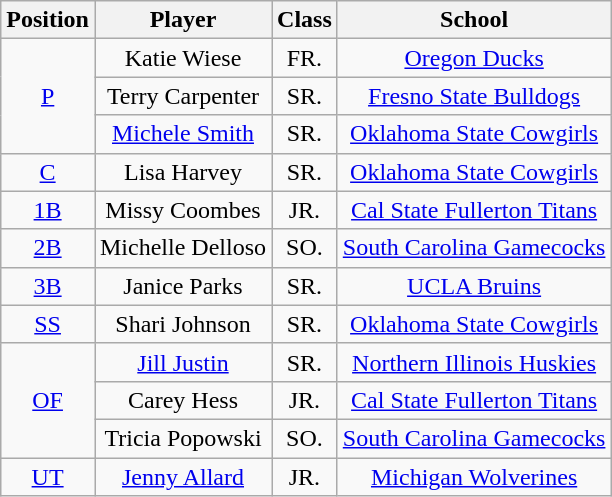<table class="wikitable">
<tr>
<th>Position</th>
<th>Player</th>
<th>Class</th>
<th>School</th>
</tr>
<tr align=center>
<td rowspan=3><a href='#'>P</a></td>
<td>Katie Wiese</td>
<td>FR.</td>
<td><a href='#'>Oregon Ducks</a></td>
</tr>
<tr align=center>
<td>Terry Carpenter</td>
<td>SR.</td>
<td><a href='#'>Fresno State Bulldogs</a></td>
</tr>
<tr align=center>
<td><a href='#'>Michele Smith</a></td>
<td>SR.</td>
<td><a href='#'>Oklahoma State Cowgirls</a></td>
</tr>
<tr align=center>
<td rowspan=1><a href='#'>C</a></td>
<td>Lisa Harvey</td>
<td>SR.</td>
<td><a href='#'>Oklahoma State Cowgirls</a></td>
</tr>
<tr align=center>
<td rowspan=1><a href='#'>1B</a></td>
<td>Missy Coombes</td>
<td>JR.</td>
<td><a href='#'>Cal State Fullerton Titans</a></td>
</tr>
<tr align=center>
<td rowspan=1><a href='#'>2B</a></td>
<td>Michelle Delloso</td>
<td>SO.</td>
<td><a href='#'>South Carolina Gamecocks</a></td>
</tr>
<tr align=center>
<td rowspan=1><a href='#'>3B</a></td>
<td>Janice Parks</td>
<td>SR.</td>
<td><a href='#'>UCLA Bruins</a></td>
</tr>
<tr align=center>
<td rowspan=1><a href='#'>SS</a></td>
<td>Shari Johnson</td>
<td>SR.</td>
<td><a href='#'>Oklahoma State Cowgirls</a></td>
</tr>
<tr align=center>
<td rowspan=3><a href='#'>OF</a></td>
<td><a href='#'>Jill Justin</a></td>
<td>SR.</td>
<td><a href='#'>Northern Illinois Huskies</a></td>
</tr>
<tr align=center>
<td>Carey Hess</td>
<td>JR.</td>
<td><a href='#'>Cal State Fullerton Titans</a></td>
</tr>
<tr align=center>
<td>Tricia Popowski</td>
<td>SO.</td>
<td><a href='#'>South Carolina Gamecocks</a></td>
</tr>
<tr align=center>
<td rowspan=1><a href='#'>UT</a></td>
<td><a href='#'>Jenny Allard</a></td>
<td>JR.</td>
<td><a href='#'>Michigan Wolverines</a></td>
</tr>
</table>
